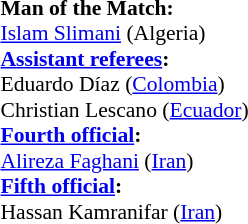<table width=50% style="font-size: 90%">
<tr>
<td><br><strong>Man of the Match:</strong>
<br><a href='#'>Islam Slimani</a> (Algeria)<br><strong><a href='#'>Assistant referees</a>:</strong>
<br>Eduardo Díaz (<a href='#'>Colombia</a>)
<br>Christian Lescano (<a href='#'>Ecuador</a>)
<br><strong><a href='#'>Fourth official</a>:</strong>
<br><a href='#'>Alireza Faghani</a> (<a href='#'>Iran</a>)
<br><strong><a href='#'>Fifth official</a>:</strong>
<br>Hassan Kamranifar (<a href='#'>Iran</a>)</td>
</tr>
</table>
